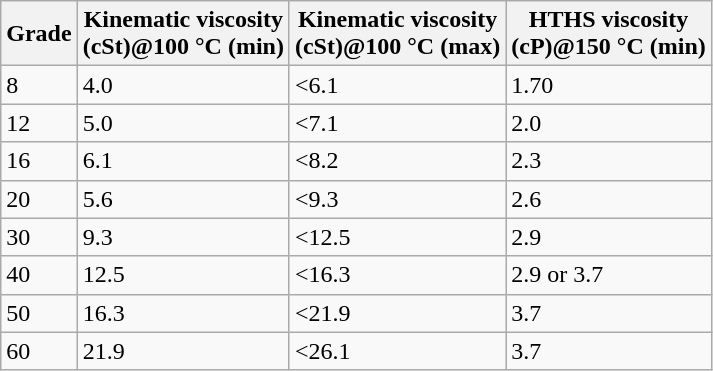<table class="wikitable floatright">
<tr>
<th>Grade</th>
<th>Kinematic viscosity<br>(cSt)@100 °C (min)</th>
<th>Kinematic viscosity<br>(cSt)@100 °C (max)</th>
<th>HTHS viscosity<br>(cP)@150 °C (min)</th>
</tr>
<tr>
<td>8</td>
<td>4.0</td>
<td><6.1</td>
<td>1.70</td>
</tr>
<tr>
<td>12</td>
<td>5.0</td>
<td><7.1</td>
<td>2.0</td>
</tr>
<tr>
<td>16</td>
<td>6.1</td>
<td><8.2</td>
<td>2.3</td>
</tr>
<tr>
<td>20</td>
<td>5.6</td>
<td><9.3</td>
<td>2.6</td>
</tr>
<tr>
<td>30</td>
<td>9.3</td>
<td><12.5</td>
<td>2.9</td>
</tr>
<tr>
<td>40</td>
<td>12.5</td>
<td><16.3</td>
<td>2.9 or 3.7</td>
</tr>
<tr>
<td>50</td>
<td>16.3</td>
<td><21.9</td>
<td>3.7</td>
</tr>
<tr>
<td>60</td>
<td>21.9</td>
<td><26.1</td>
<td>3.7</td>
</tr>
</table>
